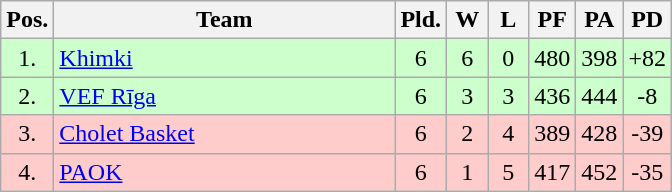<table class="wikitable" style="text-align:center">
<tr>
<th width=15>Pos.</th>
<th width=220>Team</th>
<th width=20>Pld.</th>
<th width=20>W</th>
<th width=20>L</th>
<th width=20>PF</th>
<th width=20>PA</th>
<th width=20>PD</th>
</tr>
<tr style="background:#ccffcc;">
<td>1.</td>
<td align=left> <a href='#'>Khimki</a></td>
<td>6</td>
<td>6</td>
<td>0</td>
<td>480</td>
<td>398</td>
<td>+82</td>
</tr>
<tr style="background:#ccffcc;">
<td>2.</td>
<td align=left> <a href='#'>VEF Rīga</a></td>
<td>6</td>
<td>3</td>
<td>3</td>
<td>436</td>
<td>444</td>
<td>-8</td>
</tr>
<tr style="background:#ffcccc;">
<td>3.</td>
<td align=left> <a href='#'>Cholet Basket</a></td>
<td>6</td>
<td>2</td>
<td>4</td>
<td>389</td>
<td>428</td>
<td>-39</td>
</tr>
<tr style="background:#ffcccc;">
<td>4.</td>
<td align=left> <a href='#'>PAOK</a></td>
<td>6</td>
<td>1</td>
<td>5</td>
<td>417</td>
<td>452</td>
<td>-35</td>
</tr>
</table>
